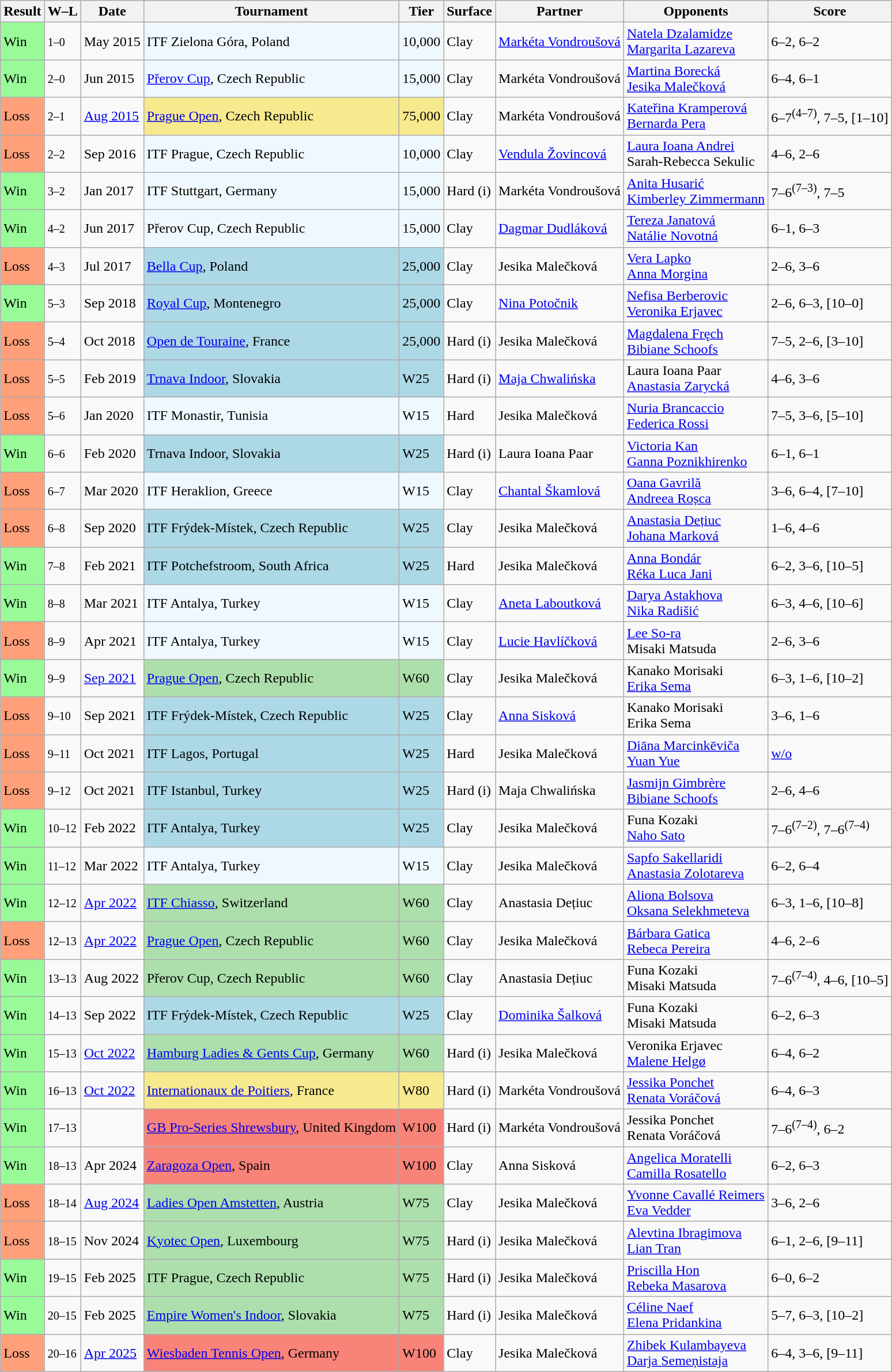<table class="sortable wikitable">
<tr>
<th>Result</th>
<th class="unsortable">W–L</th>
<th>Date</th>
<th>Tournament</th>
<th>Tier</th>
<th>Surface</th>
<th>Partner</th>
<th>Opponents</th>
<th class="unsortable">Score</th>
</tr>
<tr>
<td style="background:#98fb98;">Win</td>
<td><small>1–0</small></td>
<td>May 2015</td>
<td style="background:#f0f8ff;">ITF Zielona Góra, Poland</td>
<td style="background:#f0f8ff;">10,000</td>
<td>Clay</td>
<td> <a href='#'>Markéta Vondroušová</a></td>
<td> <a href='#'>Natela Dzalamidze</a> <br>  <a href='#'>Margarita Lazareva</a></td>
<td>6–2, 6–2</td>
</tr>
<tr>
<td style="background:#98fb98;">Win</td>
<td><small>2–0</small></td>
<td>Jun 2015</td>
<td style="background:#f0f8ff;"><a href='#'>Přerov Cup</a>, Czech Republic</td>
<td style="background:#f0f8ff;">15,000</td>
<td>Clay</td>
<td> Markéta Vondroušová</td>
<td> <a href='#'>Martina Borecká</a> <br>  <a href='#'>Jesika Malečková</a></td>
<td>6–4, 6–1</td>
</tr>
<tr>
<td style="background:#ffa07a;">Loss</td>
<td><small>2–1</small></td>
<td><a href='#'>Aug 2015</a></td>
<td style="background:#f7e98e;"><a href='#'>Prague Open</a>, Czech Republic</td>
<td style="background:#f7e98e;">75,000</td>
<td>Clay</td>
<td> Markéta Vondroušová</td>
<td> <a href='#'>Kateřina Kramperová</a> <br>  <a href='#'>Bernarda Pera</a></td>
<td>6–7<sup>(4–7)</sup>, 7–5, [1–10]</td>
</tr>
<tr>
<td style="background:#ffa07a;">Loss</td>
<td><small>2–2</small></td>
<td>Sep 2016</td>
<td style="background:#f0f8ff;">ITF Prague, Czech Republic</td>
<td style="background:#f0f8ff;">10,000</td>
<td>Clay</td>
<td> <a href='#'>Vendula Žovincová</a></td>
<td> <a href='#'>Laura Ioana Andrei</a> <br>  Sarah-Rebecca Sekulic</td>
<td>4–6, 2–6</td>
</tr>
<tr>
<td style="background:#98fb98;">Win</td>
<td><small>3–2</small></td>
<td>Jan 2017</td>
<td style="background:#f0f8ff;">ITF Stuttgart, Germany</td>
<td style="background:#f0f8ff;">15,000</td>
<td>Hard (i)</td>
<td> Markéta Vondroušová</td>
<td> <a href='#'>Anita Husarić</a> <br>  <a href='#'>Kimberley Zimmermann</a></td>
<td>7–6<sup>(7–3)</sup>, 7–5</td>
</tr>
<tr>
<td style="background:#98fb98;">Win</td>
<td><small>4–2</small></td>
<td>Jun 2017</td>
<td style="background:#f0f8ff;">Přerov Cup, Czech Republic</td>
<td style="background:#f0f8ff;">15,000</td>
<td>Clay</td>
<td> <a href='#'>Dagmar Dudláková</a></td>
<td> <a href='#'>Tereza Janatová</a> <br>  <a href='#'>Natálie Novotná</a></td>
<td>6–1, 6–3</td>
</tr>
<tr>
<td style="background:#ffa07a;">Loss</td>
<td><small>4–3</small></td>
<td>Jul 2017</td>
<td style="background:lightblue;"><a href='#'>Bella Cup</a>, Poland</td>
<td style="background:lightblue;">25,000</td>
<td>Clay</td>
<td> Jesika Malečková</td>
<td> <a href='#'>Vera Lapko</a> <br>  <a href='#'>Anna Morgina</a></td>
<td>2–6, 3–6</td>
</tr>
<tr>
<td style="background:#98fb98;">Win</td>
<td><small>5–3</small></td>
<td>Sep 2018</td>
<td style="background:lightblue;"><a href='#'>Royal Cup</a>, Montenegro</td>
<td style="background:lightblue;">25,000</td>
<td>Clay</td>
<td> <a href='#'>Nina Potočnik</a></td>
<td> <a href='#'>Nefisa Berberovic</a> <br>  <a href='#'>Veronika Erjavec</a></td>
<td>2–6, 6–3, [10–0]</td>
</tr>
<tr>
<td style="background:#ffa07a;">Loss</td>
<td><small>5–4</small></td>
<td>Oct 2018</td>
<td style="background:lightblue;"><a href='#'>Open de Touraine</a>, France</td>
<td style="background:lightblue;">25,000</td>
<td>Hard (i)</td>
<td> Jesika Malečková</td>
<td> <a href='#'>Magdalena Fręch</a> <br>  <a href='#'>Bibiane Schoofs</a></td>
<td>7–5, 2–6, [3–10]</td>
</tr>
<tr>
<td style="background:#ffa07a;">Loss</td>
<td><small>5–5</small></td>
<td>Feb 2019</td>
<td style="background:lightblue;"><a href='#'>Trnava Indoor</a>, Slovakia</td>
<td style="background:lightblue;">W25</td>
<td>Hard (i)</td>
<td> <a href='#'>Maja Chwalińska</a></td>
<td> Laura Ioana Paar <br>  <a href='#'>Anastasia Zarycká</a></td>
<td>4–6, 3–6</td>
</tr>
<tr>
<td style="background:#ffa07a;">Loss</td>
<td><small>5–6</small></td>
<td>Jan 2020</td>
<td style="background:#f0f8ff;">ITF Monastir, Tunisia</td>
<td style="background:#f0f8ff;">W15</td>
<td>Hard</td>
<td> Jesika Malečková</td>
<td> <a href='#'>Nuria Brancaccio</a> <br>  <a href='#'>Federica Rossi</a></td>
<td>7–5, 3–6, [5–10]</td>
</tr>
<tr>
<td style="background:#98fb98;">Win</td>
<td><small>6–6</small></td>
<td>Feb 2020</td>
<td style="background:lightblue;">Trnava Indoor, Slovakia</td>
<td style="background:lightblue;">W25</td>
<td>Hard (i)</td>
<td> Laura Ioana Paar</td>
<td> <a href='#'>Victoria Kan</a> <br>  <a href='#'>Ganna Poznikhirenko</a></td>
<td>6–1, 6–1</td>
</tr>
<tr>
<td style="background:#ffa07a;">Loss</td>
<td><small>6–7</small></td>
<td>Mar 2020</td>
<td style="background:#f0f8ff;">ITF Heraklion, Greece</td>
<td style="background:#f0f8ff;">W15</td>
<td>Clay</td>
<td> <a href='#'>Chantal Škamlová</a></td>
<td> <a href='#'>Oana Gavrilă</a> <br>  <a href='#'>Andreea Roșca</a></td>
<td>3–6, 6–4, [7–10]</td>
</tr>
<tr>
<td style="background:#ffa07a;">Loss</td>
<td><small>6–8</small></td>
<td>Sep 2020</td>
<td style="background:lightblue;">ITF Frýdek-Místek, Czech Republic</td>
<td style="background:lightblue;">W25</td>
<td>Clay</td>
<td> Jesika Malečková</td>
<td> <a href='#'>Anastasia Dețiuc</a> <br>  <a href='#'>Johana Marková</a></td>
<td>1–6, 4–6</td>
</tr>
<tr>
<td style="background:#98fb98;">Win</td>
<td><small>7–8</small></td>
<td>Feb 2021</td>
<td style="background:lightblue;">ITF Potchefstroom, South Africa</td>
<td style="background:lightblue;">W25</td>
<td>Hard</td>
<td> Jesika Malečková</td>
<td> <a href='#'>Anna Bondár</a> <br>  <a href='#'>Réka Luca Jani</a></td>
<td>6–2, 3–6, [10–5]</td>
</tr>
<tr>
<td style="background:#98fb98;">Win</td>
<td><small>8–8</small></td>
<td>Mar 2021</td>
<td style="background:#f0f8ff;">ITF Antalya, Turkey</td>
<td style="background:#f0f8ff;">W15</td>
<td>Clay</td>
<td> <a href='#'>Aneta Laboutková</a></td>
<td> <a href='#'>Darya Astakhova</a> <br>  <a href='#'>Nika Radišić</a></td>
<td>6–3, 4–6, [10–6]</td>
</tr>
<tr>
<td style="background:#ffa07a;">Loss</td>
<td><small>8–9</small></td>
<td>Apr 2021</td>
<td style="background:#f0f8ff;">ITF Antalya, Turkey</td>
<td style="background:#f0f8ff;">W15</td>
<td>Clay</td>
<td> <a href='#'>Lucie Havlíčková</a></td>
<td> <a href='#'>Lee So-ra</a> <br>  Misaki Matsuda</td>
<td>2–6, 3–6</td>
</tr>
<tr>
<td style="background:#98fb98;">Win</td>
<td><small>9–9</small></td>
<td><a href='#'>Sep 2021</a></td>
<td style="background:#addfad;"><a href='#'>Prague Open</a>, Czech Republic</td>
<td style="background:#addfad;">W60</td>
<td>Clay</td>
<td> Jesika Malečková</td>
<td> Kanako Morisaki <br>  <a href='#'>Erika Sema</a></td>
<td>6–3, 1–6, [10–2]</td>
</tr>
<tr>
<td style="background:#ffa07a;">Loss</td>
<td><small>9–10</small></td>
<td>Sep 2021</td>
<td style="background:lightblue;">ITF Frýdek-Místek, Czech Republic</td>
<td style="background:lightblue;">W25</td>
<td>Clay</td>
<td> <a href='#'>Anna Sisková</a></td>
<td> Kanako Morisaki  <br>  Erika Sema</td>
<td>3–6, 1–6</td>
</tr>
<tr>
<td style="background:#ffa07a;">Loss</td>
<td><small>9–11</small></td>
<td>Oct 2021</td>
<td style="background:lightblue;">ITF Lagos, Portugal</td>
<td style="background:lightblue;">W25</td>
<td>Hard</td>
<td> Jesika Malečková</td>
<td> <a href='#'>Diāna Marcinkēviča</a> <br>  <a href='#'>Yuan Yue</a></td>
<td><a href='#'>w/o</a></td>
</tr>
<tr>
<td style="background:#ffa07a;">Loss</td>
<td><small>9–12</small></td>
<td>Oct 2021</td>
<td style="background:lightblue;">ITF Istanbul, Turkey</td>
<td style="background:lightblue;">W25</td>
<td>Hard (i)</td>
<td> Maja Chwalińska</td>
<td> <a href='#'>Jasmijn Gimbrère</a> <br>  <a href='#'>Bibiane Schoofs</a></td>
<td>2–6, 4–6</td>
</tr>
<tr>
<td style="background:#98fb98;">Win</td>
<td><small>10–12</small></td>
<td>Feb 2022</td>
<td style="background:lightblue;">ITF Antalya, Turkey</td>
<td style="background:lightblue;">W25</td>
<td>Clay</td>
<td> Jesika Malečková</td>
<td> Funa Kozaki <br>  <a href='#'>Naho Sato</a></td>
<td>7–6<sup>(7–2)</sup>, 7–6<sup>(7–4)</sup></td>
</tr>
<tr>
<td style="background:#98fb98;">Win</td>
<td><small>11–12</small></td>
<td>Mar 2022</td>
<td style="background:#f0f8ff;">ITF Antalya, Turkey</td>
<td style="background:#f0f8ff;">W15</td>
<td>Clay</td>
<td> Jesika Malečková</td>
<td> <a href='#'>Sapfo Sakellaridi</a> <br>  <a href='#'>Anastasia Zolotareva</a></td>
<td>6–2, 6–4</td>
</tr>
<tr>
<td style="background:#98fb98;">Win</td>
<td><small>12–12</small></td>
<td><a href='#'>Apr 2022</a></td>
<td style="background:#addfad;"><a href='#'>ITF Chiasso</a>, Switzerland</td>
<td style="background:#addfad;">W60</td>
<td>Clay</td>
<td> Anastasia Dețiuc</td>
<td> <a href='#'>Aliona Bolsova</a> <br>  <a href='#'>Oksana Selekhmeteva</a></td>
<td>6–3, 1–6, [10–8]</td>
</tr>
<tr>
<td style="background:#ffa07a;">Loss</td>
<td><small>12–13</small></td>
<td><a href='#'>Apr 2022</a></td>
<td style="background:#addfad;"><a href='#'>Prague Open</a>, Czech Republic</td>
<td style="background:#addfad;">W60</td>
<td>Clay</td>
<td> Jesika Malečková</td>
<td> <a href='#'>Bárbara Gatica</a> <br>  <a href='#'>Rebeca Pereira</a></td>
<td>4–6, 2–6</td>
</tr>
<tr>
<td style="background:#98fb98;">Win</td>
<td><small>13–13</small></td>
<td>Aug 2022</td>
<td style="background:#addfad;">Přerov Cup, Czech Republic</td>
<td style="background:#addfad;">W60</td>
<td>Clay</td>
<td> Anastasia Dețiuc</td>
<td> Funa Kozaki <br>  Misaki Matsuda</td>
<td>7–6<sup>(7–4)</sup>, 4–6, [10–5]</td>
</tr>
<tr>
<td style="background:#98fb98;">Win</td>
<td><small>14–13</small></td>
<td>Sep 2022</td>
<td style="background:lightblue;">ITF Frýdek-Místek, Czech Republic</td>
<td style="background:lightblue;">W25</td>
<td>Clay</td>
<td> <a href='#'>Dominika Šalková</a></td>
<td> Funa Kozaki <br>  Misaki Matsuda</td>
<td>6–2, 6–3</td>
</tr>
<tr>
<td style="background:#98fb98;">Win</td>
<td><small>15–13</small></td>
<td><a href='#'>Oct 2022</a></td>
<td style="background:#addfad;"><a href='#'>Hamburg Ladies & Gents Cup</a>, Germany</td>
<td style="background:#addfad;">W60</td>
<td>Hard (i)</td>
<td> Jesika Malečková</td>
<td> Veronika Erjavec <br>  <a href='#'>Malene Helgø</a></td>
<td>6–4, 6–2</td>
</tr>
<tr>
<td style="background:#98fb98;">Win</td>
<td><small>16–13</small></td>
<td><a href='#'>Oct 2022</a></td>
<td style="background:#f7e98e;"><a href='#'>Internationaux de Poitiers</a>, France</td>
<td style="background:#f7e98e;">W80</td>
<td>Hard (i)</td>
<td> Markéta Vondroušová</td>
<td> <a href='#'>Jessika Ponchet</a> <br>  <a href='#'>Renata Voráčová</a></td>
<td>6–4, 6–3</td>
</tr>
<tr>
<td style="background:#98fb98;">Win</td>
<td><small>17–13</small></td>
<td><a href='#'></a></td>
<td style="background:#f88379;"><a href='#'>GB Pro-Series Shrewsbury</a>, United Kingdom</td>
<td style="background:#f88379;">W100</td>
<td>Hard (i)</td>
<td> Markéta Vondroušová</td>
<td> Jessika Ponchet <br>  Renata Voráčová</td>
<td>7–6<sup>(7–4)</sup>, 6–2</td>
</tr>
<tr>
<td style="background:#98fb98;">Win</td>
<td><small>18–13</small></td>
<td>Apr 2024</td>
<td style="background:#f88379;"><a href='#'>Zaragoza Open</a>, Spain</td>
<td style="background:#f88379;">W100</td>
<td>Clay</td>
<td> Anna Sisková</td>
<td> <a href='#'>Angelica Moratelli</a> <br>  <a href='#'>Camilla Rosatello</a></td>
<td>6–2, 6–3</td>
</tr>
<tr>
<td style=background:#ffa07a;>Loss</td>
<td><small>18–14</small></td>
<td><a href='#'>Aug 2024</a></td>
<td style="background:#addfad"><a href='#'>Ladies Open Amstetten</a>, Austria</td>
<td style="background:#addfad">W75</td>
<td>Clay</td>
<td> Jesika Malečková</td>
<td> <a href='#'>Yvonne Cavallé Reimers</a> <br>  <a href='#'>Eva Vedder</a></td>
<td>3–6, 2–6</td>
</tr>
<tr>
<td style=background:#ffa07a;>Loss</td>
<td><small>18–15</small></td>
<td>Nov 2024</td>
<td style="background:#addfad"><a href='#'>Kyotec Open</a>, Luxembourg</td>
<td style="background:#addfad">W75</td>
<td>Hard (i)</td>
<td> Jesika Malečková</td>
<td> <a href='#'>Alevtina Ibragimova</a> <br>  <a href='#'>Lian Tran</a></td>
<td>6–1, 2–6, [9–11]</td>
</tr>
<tr>
<td style=background:#98FB98;>Win</td>
<td><small>19–15</small></td>
<td>Feb 2025</td>
<td style=background:#addfad>ITF Prague, Czech Republic</td>
<td style=background:#addfad>W75</td>
<td>Hard (i)</td>
<td> Jesika Malečková</td>
<td> <a href='#'>Priscilla Hon</a> <br>  <a href='#'>Rebeka Masarova</a></td>
<td>6–0, 6–2</td>
</tr>
<tr>
<td style=background:#98FB98;>Win</td>
<td><small>20–15</small></td>
<td>Feb 2025</td>
<td style=background:#addfad><a href='#'>Empire Women's Indoor</a>, Slovakia</td>
<td style=background:#addfad>W75</td>
<td>Hard (i)</td>
<td> Jesika Malečková</td>
<td> <a href='#'>Céline Naef</a> <br>  <a href='#'>Elena Pridankina</a></td>
<td>5–7, 6–3, [10–2]</td>
</tr>
<tr>
<td style="background:#ffa07a;">Loss</td>
<td><small>20–16</small></td>
<td><a href='#'>Apr 2025</a></td>
<td bgcolor="#f88379"><a href='#'>Wiesbaden Tennis Open</a>, Germany</td>
<td bgcolor="#f88379">W100</td>
<td>Clay</td>
<td> Jesika Malečková</td>
<td> <a href='#'>Zhibek Kulambayeva</a> <br>  <a href='#'>Darja Semeņistaja</a></td>
<td>6–4, 3–6, [9–11]</td>
</tr>
</table>
